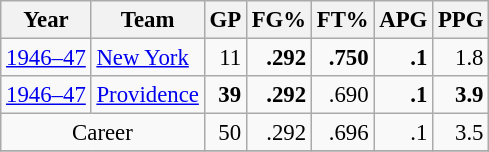<table class="wikitable sortable" style="font-size:95%; text-align:right;">
<tr>
<th>Year</th>
<th>Team</th>
<th>GP</th>
<th>FG%</th>
<th>FT%</th>
<th>APG</th>
<th>PPG</th>
</tr>
<tr>
<td style="text-align:left;"><a href='#'>1946–47</a></td>
<td style="text-align:left;"><a href='#'>New York</a></td>
<td>11</td>
<td><strong>.292</strong></td>
<td><strong>.750</strong></td>
<td><strong>.1</strong></td>
<td>1.8</td>
</tr>
<tr>
<td style="text-align:left;"><a href='#'>1946–47</a></td>
<td style="text-align:left;"><a href='#'>Providence</a></td>
<td><strong>39</strong></td>
<td><strong>.292</strong></td>
<td>.690</td>
<td><strong>.1</strong></td>
<td><strong>3.9</strong></td>
</tr>
<tr>
<td style="text-align:center;" colspan="2">Career</td>
<td>50</td>
<td>.292</td>
<td>.696</td>
<td>.1</td>
<td>3.5</td>
</tr>
<tr>
</tr>
</table>
